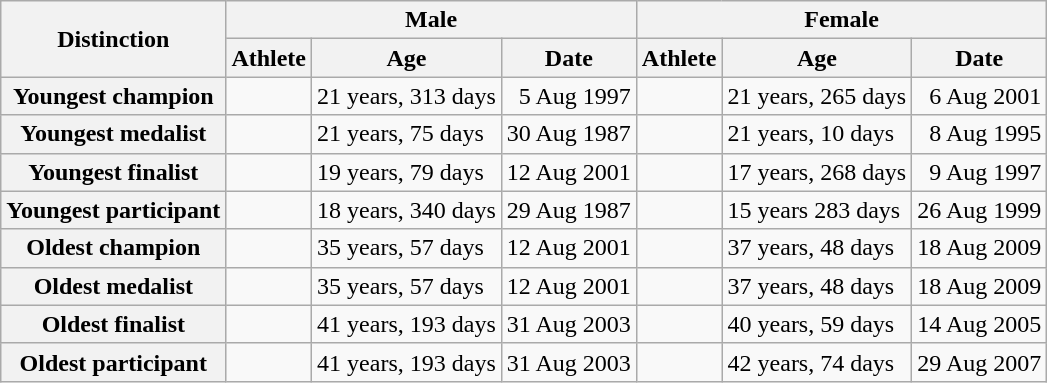<table class="wikitable">
<tr>
<th rowspan="2">Distinction</th>
<th colspan="3">Male</th>
<th colspan="3">Female</th>
</tr>
<tr>
<th>Athlete</th>
<th>Age</th>
<th>Date</th>
<th>Athlete</th>
<th>Age</th>
<th>Date</th>
</tr>
<tr>
<th>Youngest champion</th>
<td align="left"></td>
<td align="left">21 years, 313 days</td>
<td align="right">5 Aug 1997</td>
<td align="left"></td>
<td align="left">21 years, 265 days</td>
<td align="right">6 Aug 2001</td>
</tr>
<tr>
<th>Youngest medalist</th>
<td align="left"></td>
<td align="left">21 years, 75 days</td>
<td align="right">30 Aug 1987</td>
<td align="left"></td>
<td align="left">21 years, 10 days</td>
<td align="right">8 Aug 1995</td>
</tr>
<tr>
<th>Youngest finalist</th>
<td align="left"></td>
<td align="left">19 years, 79 days</td>
<td align="right">12 Aug 2001</td>
<td align="left"></td>
<td align="left">17 years, 268 days</td>
<td align="right">9 Aug 1997</td>
</tr>
<tr>
<th>Youngest participant</th>
<td align="left"></td>
<td align="left">18 years, 340 days</td>
<td align="right">29 Aug 1987</td>
<td align="left"></td>
<td align="left">15 years 283 days</td>
<td align="right">26 Aug 1999</td>
</tr>
<tr>
<th>Oldest champion</th>
<td align="left"></td>
<td align="left">35 years, 57 days</td>
<td align="right">12 Aug 2001</td>
<td align="left"></td>
<td align="left">37 years, 48 days</td>
<td align="right">18 Aug 2009</td>
</tr>
<tr>
<th>Oldest medalist</th>
<td align="left"></td>
<td align="left">35 years, 57 days</td>
<td align="right">12 Aug 2001</td>
<td align="left"></td>
<td align="left">37 years, 48 days</td>
<td align="right">18 Aug 2009</td>
</tr>
<tr>
<th>Oldest finalist</th>
<td align="left"></td>
<td align="left">41 years, 193 days</td>
<td align="right">31 Aug 2003</td>
<td align="left"></td>
<td align="left">40 years, 59 days</td>
<td align="right">14 Aug 2005</td>
</tr>
<tr>
<th>Oldest participant</th>
<td align="left"></td>
<td align="left">41 years, 193 days</td>
<td align="right">31 Aug 2003</td>
<td align="left"></td>
<td align="left">42 years, 74 days</td>
<td align="right">29 Aug 2007</td>
</tr>
</table>
